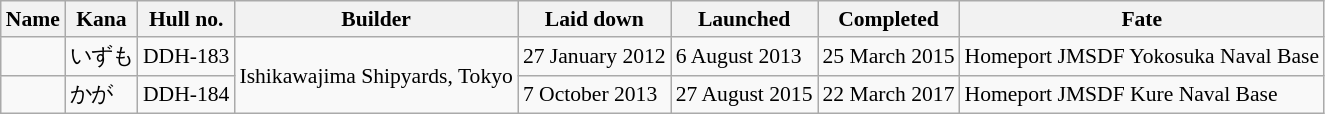<table class="wikitable" style="font-size:90%;">
<tr>
<th>Name</th>
<th>Kana</th>
<th>Hull no.</th>
<th>Builder</th>
<th>Laid down</th>
<th>Launched</th>
<th>Completed</th>
<th>Fate</th>
</tr>
<tr>
<td></td>
<td>いずも</td>
<td>DDH-183</td>
<td rowspan="2">Ishikawajima Shipyards, Tokyo</td>
<td>27 January 2012</td>
<td>6 August 2013</td>
<td>25 March 2015</td>
<td>Homeport JMSDF Yokosuka Naval Base</td>
</tr>
<tr>
<td></td>
<td>かが</td>
<td>DDH-184</td>
<td>7 October 2013</td>
<td>27 August 2015</td>
<td>22 March 2017</td>
<td>Homeport JMSDF Kure Naval Base</td>
</tr>
</table>
